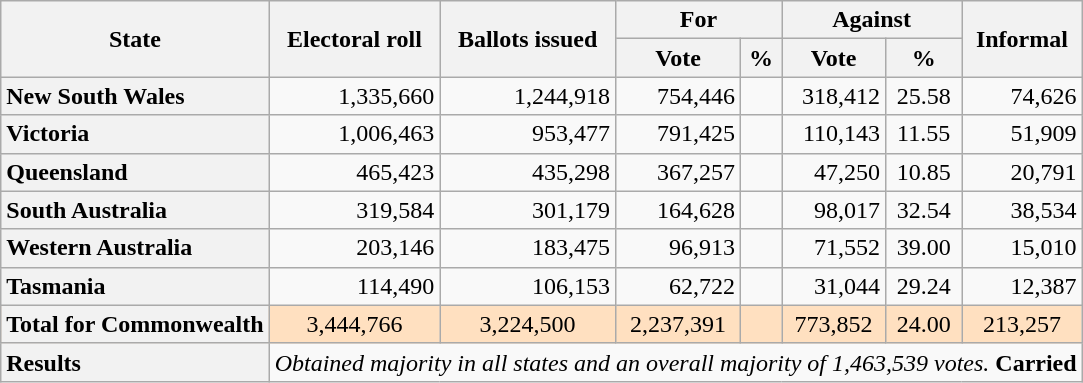<table class="wikitable">
<tr>
<th width:180px" rowspan="2">State</th>
<th width:70px" align=center rowspan="2">Electoral roll</th>
<th width:70px" align=center rowspan="2">Ballots issued</th>
<th width:140px" align=center colspan="2">For</th>
<th width:140px" align=center colspan="2">Against</th>
<th width:70px" align=center rowspan="2">Informal</th>
</tr>
<tr>
<th width:70px" align=center>Vote</th>
<th width:70px" align=center>%</th>
<th width:70px" align=center>Vote</th>
<th width:70px" align=center>%</th>
</tr>
<tr align="right">
<th style="text-align:left">New South Wales</th>
<td>1,335,660</td>
<td>1,244,918</td>
<td>754,446</td>
<td></td>
<td>318,412</td>
<td align="center">25.58</td>
<td>74,626</td>
</tr>
<tr align="right">
<th style="text-align:left">Victoria</th>
<td>1,006,463</td>
<td>953,477</td>
<td>791,425</td>
<td></td>
<td>110,143</td>
<td align="center">11.55</td>
<td>51,909</td>
</tr>
<tr align="right">
<th style="text-align:left">Queensland</th>
<td>465,423</td>
<td>435,298</td>
<td>367,257</td>
<td></td>
<td>47,250</td>
<td align="center">10.85</td>
<td>20,791</td>
</tr>
<tr align="right">
<th style="text-align:left">South Australia</th>
<td>319,584</td>
<td>301,179</td>
<td>164,628</td>
<td></td>
<td>98,017</td>
<td align="center">32.54</td>
<td>38,534</td>
</tr>
<tr align="right">
<th style="text-align:left">Western Australia</th>
<td>203,146</td>
<td>183,475</td>
<td>96,913</td>
<td></td>
<td>71,552</td>
<td align="center">39.00</td>
<td>15,010</td>
</tr>
<tr align="right">
<th style="text-align:left">Tasmania</th>
<td>114,490</td>
<td>106,153</td>
<td>62,722</td>
<td></td>
<td>31,044</td>
<td align="center">29.24</td>
<td>12,387</td>
</tr>
<tr bgcolor=#FFE0C0 align="center">
<th style="text-align:left;">Total for Commonwealth</th>
<td>3,444,766</td>
<td>3,224,500</td>
<td>2,237,391</td>
<td></td>
<td>773,852</td>
<td align="center">24.00</td>
<td>213,257</td>
</tr>
<tr>
<th style="text-align:left;">Results</th>
<td colSpan="8"><em>Obtained majority in all states and an overall majority of 1,463,539 votes.</em> <strong>Carried</strong></td>
</tr>
</table>
